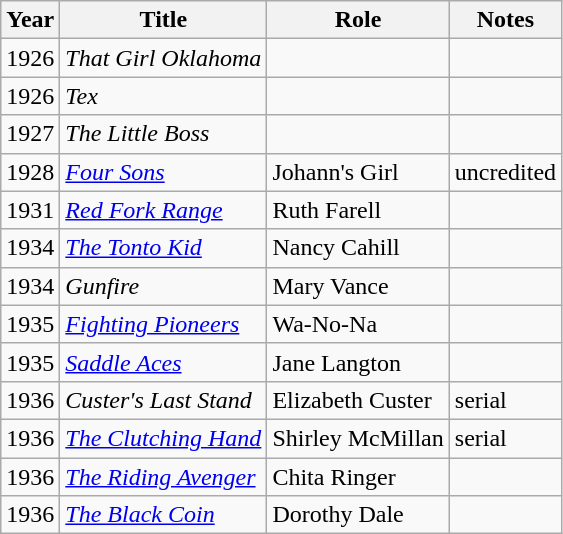<table class="wikitable">
<tr>
<th>Year</th>
<th>Title</th>
<th>Role</th>
<th>Notes</th>
</tr>
<tr>
<td>1926</td>
<td><em>That Girl Oklahoma</em></td>
<td></td>
<td></td>
</tr>
<tr>
<td>1926</td>
<td><em>Tex</em></td>
<td></td>
<td></td>
</tr>
<tr>
<td>1927</td>
<td><em>The Little Boss</em></td>
<td></td>
<td></td>
</tr>
<tr>
<td>1928</td>
<td><em><a href='#'>Four Sons</a></em></td>
<td>Johann's Girl</td>
<td>uncredited</td>
</tr>
<tr>
<td>1931</td>
<td><em><a href='#'>Red Fork Range</a></em></td>
<td>Ruth Farell</td>
<td></td>
</tr>
<tr>
<td>1934</td>
<td><em><a href='#'>The Tonto Kid</a></em></td>
<td>Nancy Cahill</td>
<td></td>
</tr>
<tr>
<td>1934</td>
<td><em>Gunfire</em></td>
<td>Mary Vance</td>
<td></td>
</tr>
<tr>
<td>1935</td>
<td><em><a href='#'>Fighting Pioneers</a></em></td>
<td>Wa-No-Na</td>
<td></td>
</tr>
<tr>
<td>1935</td>
<td><em><a href='#'>Saddle Aces</a></em></td>
<td>Jane Langton</td>
<td></td>
</tr>
<tr>
<td>1936</td>
<td><em>Custer's Last Stand</em></td>
<td>Elizabeth Custer</td>
<td>serial</td>
</tr>
<tr>
<td>1936</td>
<td><em><a href='#'>The Clutching Hand</a></em></td>
<td>Shirley McMillan</td>
<td>serial</td>
</tr>
<tr>
<td>1936</td>
<td><em><a href='#'>The Riding Avenger</a></em></td>
<td>Chita Ringer</td>
<td></td>
</tr>
<tr>
<td>1936</td>
<td><em><a href='#'>The Black Coin</a></em></td>
<td>Dorothy Dale</td>
<td></td>
</tr>
</table>
